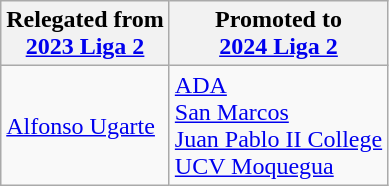<table class="wikitable">
<tr>
<th>Relegated from<br><a href='#'>2023 Liga 2</a></th>
<th>Promoted to <br><a href='#'>2024 Liga 2</a></th>
</tr>
<tr>
<td> <a href='#'>Alfonso Ugarte</a> </td>
<td> <a href='#'>ADA</a> <br> <a href='#'>San Marcos</a> <br> <a href='#'>Juan Pablo II College</a> <br> <a href='#'>UCV Moquegua</a> </td>
</tr>
</table>
